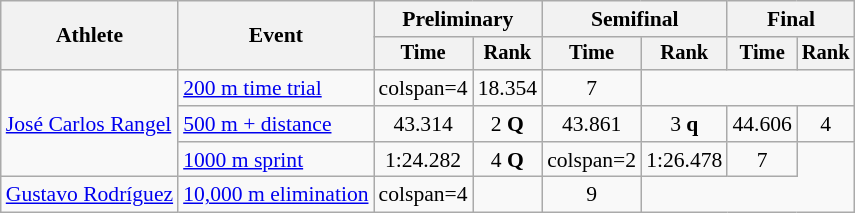<table class=wikitable style=font-size:90%;text-align:center>
<tr>
<th rowspan=2>Athlete</th>
<th rowspan=2>Event</th>
<th colspan=2>Preliminary</th>
<th colspan=2>Semifinal</th>
<th colspan=2>Final</th>
</tr>
<tr style=font-size:95%>
<th>Time</th>
<th>Rank</th>
<th>Time</th>
<th>Rank</th>
<th>Time</th>
<th>Rank</th>
</tr>
<tr>
<td rowspan=3 align=left><a href='#'>José Carlos Rangel</a></td>
<td align=left><a href='#'>200 m time trial</a></td>
<td>colspan=4 </td>
<td>18.354</td>
<td>7</td>
</tr>
<tr>
<td align=left><a href='#'>500 m + distance</a></td>
<td>43.314</td>
<td>2 <strong>Q</strong></td>
<td>43.861</td>
<td>3 <strong>q</strong></td>
<td>44.606</td>
<td>4</td>
</tr>
<tr>
<td align=left><a href='#'>1000 m sprint</a></td>
<td>1:24.282</td>
<td>4 <strong>Q</strong></td>
<td>colspan=2 </td>
<td>1:26.478</td>
<td>7</td>
</tr>
<tr>
<td align=left><a href='#'>Gustavo Rodríguez</a></td>
<td align=left><a href='#'>10,000 m elimination</a></td>
<td>colspan=4 </td>
<td></td>
<td>9</td>
</tr>
</table>
